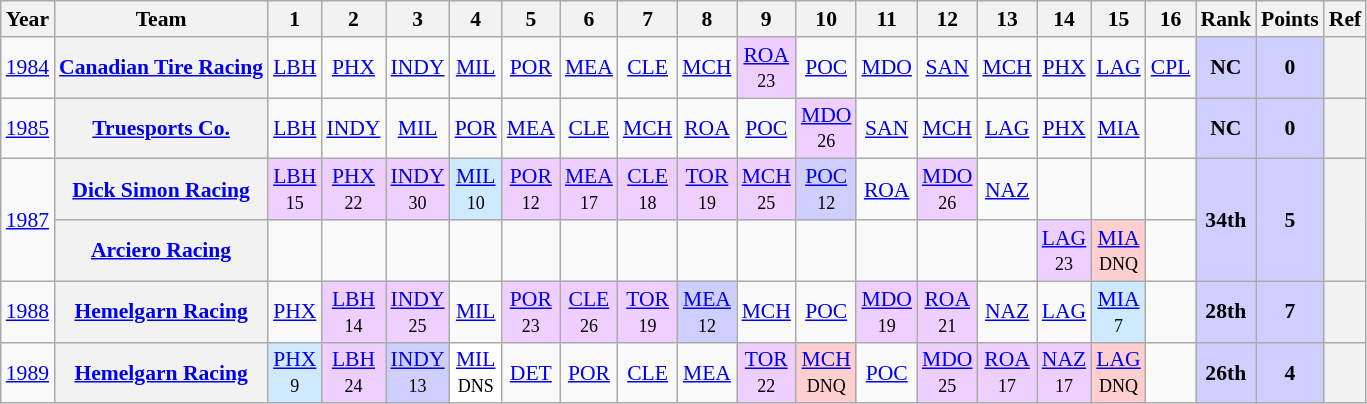<table class="wikitable" style="text-align:center; font-size:90%">
<tr>
<th>Year</th>
<th>Team</th>
<th>1</th>
<th>2</th>
<th>3</th>
<th>4</th>
<th>5</th>
<th>6</th>
<th>7</th>
<th>8</th>
<th>9</th>
<th>10</th>
<th>11</th>
<th>12</th>
<th>13</th>
<th>14</th>
<th>15</th>
<th>16</th>
<th>Rank</th>
<th>Points</th>
<th>Ref</th>
</tr>
<tr>
<td><a href='#'>1984</a></td>
<th><a href='#'>Canadian Tire Racing</a></th>
<td><a href='#'>LBH</a><br><small></small></td>
<td><a href='#'>PHX</a><br><small></small></td>
<td><a href='#'>INDY</a><br><small></small></td>
<td><a href='#'>MIL</a><br><small></small></td>
<td><a href='#'>POR</a><br><small></small></td>
<td><a href='#'>MEA</a><br><small></small></td>
<td><a href='#'>CLE</a><br><small></small></td>
<td><a href='#'>MCH</a><br><small></small></td>
<td style="background:#EFCFFF;"><a href='#'>ROA</a><br><small>23</small></td>
<td><a href='#'>POC</a><br><small></small></td>
<td><a href='#'>MDO</a><br><small></small></td>
<td><a href='#'>SAN</a><br><small></small></td>
<td><a href='#'>MCH</a><br><small></small></td>
<td><a href='#'>PHX</a><br><small></small></td>
<td><a href='#'>LAG</a><br><small></small></td>
<td><a href='#'>CPL</a><br><small></small></td>
<td style="background:#CFCFFF;"><strong>NC</strong></td>
<td style="background:#CFCFFF;"><strong>0</strong></td>
<th></th>
</tr>
<tr>
<td><a href='#'>1985</a></td>
<th><a href='#'>Truesports Co.</a></th>
<td><a href='#'>LBH</a><br><small></small></td>
<td><a href='#'>INDY</a><br><small></small></td>
<td><a href='#'>MIL</a><br><small></small></td>
<td><a href='#'>POR</a><br><small></small></td>
<td><a href='#'>MEA</a><br><small></small></td>
<td><a href='#'>CLE</a><br><small></small></td>
<td><a href='#'>MCH</a><br><small></small></td>
<td><a href='#'>ROA</a><br><small></small></td>
<td><a href='#'>POC</a><br><small></small></td>
<td style="background:#EFCFFF;"><a href='#'>MDO</a><br><small>26</small></td>
<td><a href='#'>SAN</a><br><small></small></td>
<td><a href='#'>MCH</a><br><small></small></td>
<td><a href='#'>LAG</a><br><small></small></td>
<td><a href='#'>PHX</a><br><small></small></td>
<td><a href='#'>MIA</a><br><small></small></td>
<td></td>
<td style="background:#CFCFFF;"><strong>NC</strong></td>
<td style="background:#CFCFFF;"><strong>0</strong></td>
<th></th>
</tr>
<tr>
<td rowspan=2><a href='#'>1987</a></td>
<th><a href='#'>Dick Simon Racing</a></th>
<td style="background:#EFCFFF;"><a href='#'>LBH</a><br><small>15</small></td>
<td style="background:#EFCFFF;"><a href='#'>PHX</a><br><small>22</small></td>
<td style="background:#EFCFFF;"><a href='#'>INDY</a><br><small>30</small></td>
<td style="background:#CFEAFF;"><a href='#'>MIL</a><br><small>10</small></td>
<td style="background:#EFCFFF;"><a href='#'>POR</a><br><small>12</small></td>
<td style="background:#EFCFFF;"><a href='#'>MEA</a><br><small>17</small></td>
<td style="background:#EFCFFF;"><a href='#'>CLE</a><br><small>18</small></td>
<td style="background:#EFCFFF;"><a href='#'>TOR</a><br><small>19</small></td>
<td style="background:#EFCFFF;"><a href='#'>MCH</a><br><small>25</small></td>
<td style="background:#CFCFFF;"><a href='#'>POC</a><br><small>12</small></td>
<td><a href='#'>ROA</a><br><small></small></td>
<td style="background:#EFCFFF;"><a href='#'>MDO</a><br><small>26</small></td>
<td><a href='#'>NAZ</a><br><small></small></td>
<td></td>
<td></td>
<td></td>
<td style="background:#CFCFFF;" rowspan=2><strong>34th</strong></td>
<td style="background:#CFCFFF;" rowspan=2><strong>5</strong></td>
<th rowspan=2></th>
</tr>
<tr>
<th><a href='#'>Arciero Racing</a></th>
<td></td>
<td></td>
<td></td>
<td></td>
<td></td>
<td></td>
<td></td>
<td></td>
<td></td>
<td></td>
<td></td>
<td></td>
<td></td>
<td style="background:#EFCFFF;"><a href='#'>LAG</a><br><small>23</small></td>
<td style="background:#FFCFCF;"><a href='#'>MIA</a><br><small>DNQ</small></td>
<td></td>
</tr>
<tr>
<td><a href='#'>1988</a></td>
<th><a href='#'>Hemelgarn Racing</a></th>
<td><a href='#'>PHX</a><br><small></small></td>
<td style="background:#EFCFFF;"><a href='#'>LBH</a><br><small>14</small></td>
<td style="background:#EFCFFF;"><a href='#'>INDY</a><br><small>25</small></td>
<td><a href='#'>MIL</a><br><small></small></td>
<td style="background:#EFCFFF;"><a href='#'>POR</a><br><small>23</small></td>
<td style="background:#EFCFFF;"><a href='#'>CLE</a><br><small>26</small></td>
<td style="background:#EFCFFF;"><a href='#'>TOR</a><br><small>19</small></td>
<td style="background:#CFCFFF;"><a href='#'>MEA</a><br><small>12</small></td>
<td><a href='#'>MCH</a><br><small></small></td>
<td><a href='#'>POC</a><br><small></small></td>
<td style="background:#EFCFFF;"><a href='#'>MDO</a><br><small>19</small></td>
<td style="background:#EFCFFF;"><a href='#'>ROA</a><br><small>21</small></td>
<td><a href='#'>NAZ</a><br><small></small></td>
<td><a href='#'>LAG</a><br><small></small></td>
<td style="background:#CFEAFF;"><a href='#'>MIA</a><br><small>7</small></td>
<td></td>
<td style="background:#CFCFFF;"><strong>28th</strong></td>
<td style="background:#CFCFFF;"><strong>7</strong></td>
<th></th>
</tr>
<tr>
<td><a href='#'>1989</a></td>
<th><a href='#'>Hemelgarn Racing</a></th>
<td style="background:#CFEAFF;"><a href='#'>PHX</a><br><small>9</small></td>
<td style="background:#EFCFFF;"><a href='#'>LBH</a><br><small>24</small></td>
<td style="background:#CFCFFF;"><a href='#'>INDY</a><br><small>13</small></td>
<td style="background:#FFFFFF;"><a href='#'>MIL</a><br><small>DNS</small></td>
<td><a href='#'>DET</a><br><small></small></td>
<td><a href='#'>POR</a><br><small></small></td>
<td><a href='#'>CLE</a><br><small></small></td>
<td><a href='#'>MEA</a><br><small></small></td>
<td style="background:#EFCFFF;"><a href='#'>TOR</a><br><small>22</small></td>
<td style="background:#FFCFCF;"><a href='#'>MCH</a><br><small>DNQ</small></td>
<td><a href='#'>POC</a><br><small></small></td>
<td style="background:#EFCFFF;"><a href='#'>MDO</a><br><small>25</small></td>
<td style="background:#EFCFFF;"><a href='#'>ROA</a><br><small>17</small></td>
<td style="background:#EFCFFF;"><a href='#'>NAZ</a><br><small>17</small></td>
<td style="background:#FFCFCF;"><a href='#'>LAG</a><br><small>DNQ</small></td>
<td></td>
<td style="background:#CFCFFF;"><strong>26th</strong></td>
<td style="background:#CFCFFF;"><strong>4</strong></td>
<th></th>
</tr>
</table>
